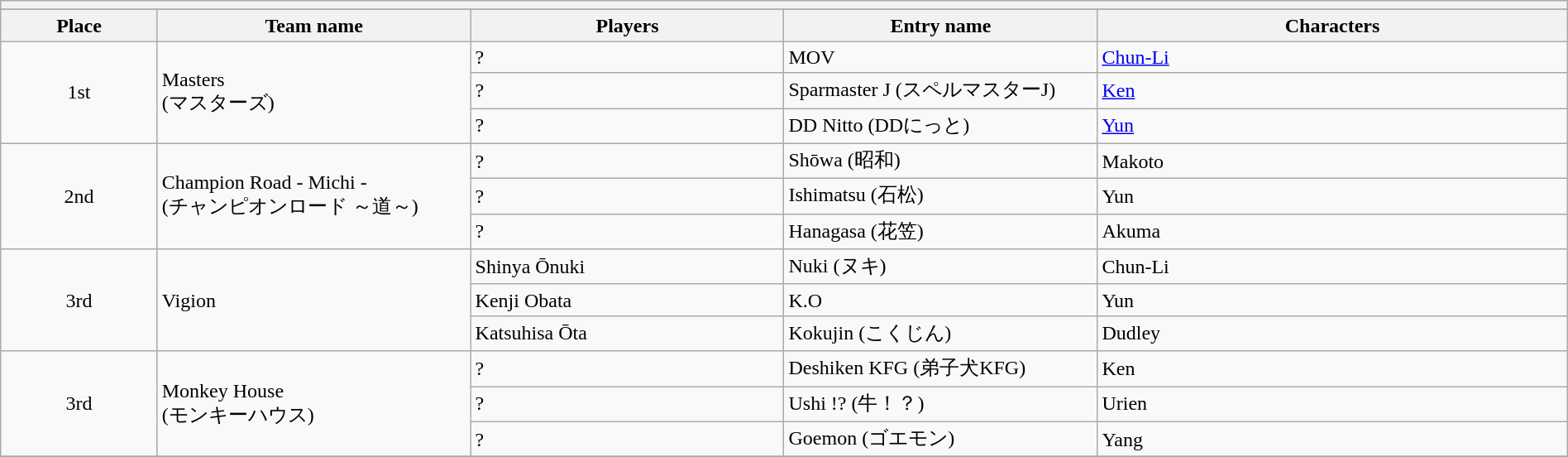<table class="wikitable" width=100%>
<tr>
<th colspan=5></th>
</tr>
<tr bgcolor="#dddddd">
</tr>
<tr>
<th width=10%>Place</th>
<th width=20%>Team name</th>
<th width=20%>Players</th>
<th width=20%>Entry name</th>
<th width=30%>Characters</th>
</tr>
<tr>
<td align=center rowspan="3">1st</td>
<td rowspan="3">Masters<br>(マスターズ)</td>
<td>?</td>
<td>MOV</td>
<td><a href='#'>Chun-Li</a></td>
</tr>
<tr>
<td>?</td>
<td>Sparmaster J (スペルマスターJ)</td>
<td><a href='#'>Ken</a></td>
</tr>
<tr>
<td>?</td>
<td>DD Nitto (DDにっと)</td>
<td><a href='#'>Yun</a></td>
</tr>
<tr>
<td align=center rowspan="3">2nd</td>
<td rowspan="3">Champion Road - Michi -<br>(チャンピオンロード ～道～)</td>
<td>?</td>
<td>Shōwa (昭和)</td>
<td>Makoto</td>
</tr>
<tr>
<td>?</td>
<td>Ishimatsu (石松)</td>
<td>Yun</td>
</tr>
<tr>
<td>?</td>
<td>Hanagasa (花笠)</td>
<td>Akuma</td>
</tr>
<tr>
<td align=center rowspan="3">3rd</td>
<td rowspan="3">Vigion</td>
<td>Shinya Ōnuki</td>
<td>Nuki (ヌキ)</td>
<td>Chun-Li</td>
</tr>
<tr>
<td>Kenji Obata</td>
<td>K.O</td>
<td>Yun</td>
</tr>
<tr>
<td>Katsuhisa Ōta</td>
<td>Kokujin (こくじん)</td>
<td>Dudley</td>
</tr>
<tr>
<td align=center rowspan="3">3rd</td>
<td rowspan="3">Monkey House<br>(モンキーハウス)</td>
<td>?</td>
<td>Deshiken KFG (弟子犬KFG)</td>
<td>Ken</td>
</tr>
<tr>
<td>?</td>
<td>Ushi !? (牛！？)</td>
<td>Urien</td>
</tr>
<tr>
<td>?</td>
<td>Goemon (ゴエモン)</td>
<td>Yang</td>
</tr>
<tr>
</tr>
</table>
